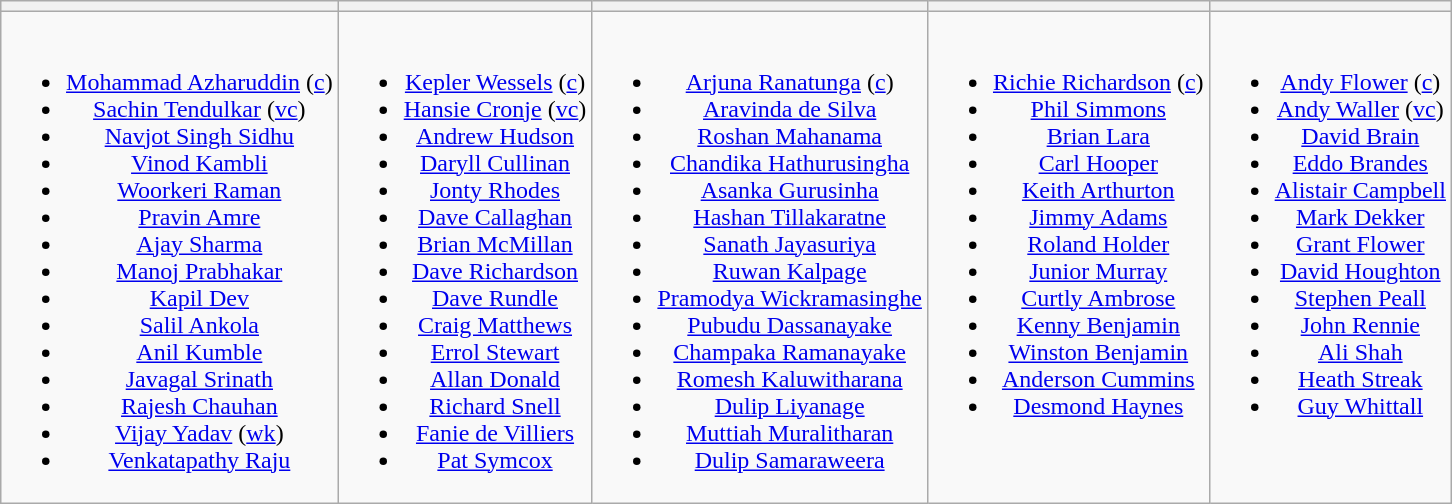<table class="wikitable" style="text-align:center;margin:0 auto">
<tr>
<th></th>
<th></th>
<th></th>
<th></th>
<th></th>
</tr>
<tr style="vertical-align:top">
<td><br><ul><li><a href='#'>Mohammad Azharuddin</a> (<a href='#'>c</a>)</li><li><a href='#'>Sachin Tendulkar</a> (<a href='#'>vc</a>)</li><li><a href='#'>Navjot Singh Sidhu</a></li><li><a href='#'>Vinod Kambli</a></li><li><a href='#'>Woorkeri Raman</a></li><li><a href='#'>Pravin Amre</a></li><li><a href='#'>Ajay Sharma</a></li><li><a href='#'>Manoj Prabhakar</a></li><li><a href='#'>Kapil Dev</a></li><li><a href='#'>Salil Ankola</a></li><li><a href='#'>Anil Kumble</a></li><li><a href='#'>Javagal Srinath</a></li><li><a href='#'>Rajesh Chauhan</a></li><li><a href='#'>Vijay Yadav</a> (<a href='#'>wk</a>)</li><li><a href='#'>Venkatapathy Raju</a></li></ul></td>
<td><br><ul><li><a href='#'>Kepler Wessels</a> (<a href='#'>c</a>)</li><li><a href='#'>Hansie Cronje</a> (<a href='#'>vc</a>)</li><li><a href='#'>Andrew Hudson</a></li><li><a href='#'>Daryll Cullinan</a></li><li><a href='#'>Jonty Rhodes</a></li><li><a href='#'>Dave Callaghan</a></li><li><a href='#'>Brian McMillan</a></li><li><a href='#'>Dave Richardson</a></li><li><a href='#'>Dave Rundle</a></li><li><a href='#'>Craig Matthews</a></li><li><a href='#'>Errol Stewart</a></li><li><a href='#'>Allan Donald</a></li><li><a href='#'>Richard Snell</a></li><li><a href='#'>Fanie de Villiers</a></li><li><a href='#'>Pat Symcox</a></li></ul></td>
<td><br><ul><li><a href='#'>Arjuna Ranatunga</a> (<a href='#'>c</a>)</li><li><a href='#'>Aravinda de Silva</a></li><li><a href='#'>Roshan Mahanama</a></li><li><a href='#'>Chandika Hathurusingha</a></li><li><a href='#'>Asanka Gurusinha</a></li><li><a href='#'>Hashan Tillakaratne</a></li><li><a href='#'>Sanath Jayasuriya</a></li><li><a href='#'>Ruwan Kalpage</a></li><li><a href='#'>Pramodya Wickramasinghe</a></li><li><a href='#'>Pubudu Dassanayake</a></li><li><a href='#'>Champaka Ramanayake</a></li><li><a href='#'>Romesh Kaluwitharana</a></li><li><a href='#'>Dulip Liyanage</a></li><li><a href='#'>Muttiah Muralitharan</a></li><li><a href='#'>Dulip Samaraweera</a></li></ul></td>
<td><br><ul><li><a href='#'>Richie Richardson</a> (<a href='#'>c</a>)</li><li><a href='#'>Phil Simmons</a></li><li><a href='#'>Brian Lara</a></li><li><a href='#'>Carl Hooper</a></li><li><a href='#'>Keith Arthurton</a></li><li><a href='#'>Jimmy Adams</a></li><li><a href='#'>Roland Holder</a></li><li><a href='#'>Junior Murray</a></li><li><a href='#'>Curtly Ambrose</a></li><li><a href='#'>Kenny Benjamin</a></li><li><a href='#'>Winston Benjamin</a></li><li><a href='#'>Anderson Cummins</a></li><li><a href='#'>Desmond Haynes</a></li></ul></td>
<td><br><ul><li><a href='#'>Andy Flower</a> (<a href='#'>c</a>)</li><li><a href='#'>Andy Waller</a> (<a href='#'>vc</a>)</li><li><a href='#'>David Brain</a></li><li><a href='#'>Eddo Brandes</a></li><li><a href='#'>Alistair Campbell</a></li><li><a href='#'>Mark Dekker</a></li><li><a href='#'>Grant Flower</a></li><li><a href='#'>David Houghton</a></li><li><a href='#'>Stephen Peall</a></li><li><a href='#'>John Rennie</a></li><li><a href='#'>Ali Shah</a></li><li><a href='#'>Heath Streak</a></li><li><a href='#'>Guy Whittall</a></li></ul></td>
</tr>
</table>
